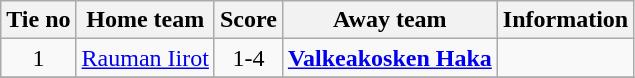<table class="wikitable" style="text-align:center">
<tr>
<th style= width="40px">Tie no</th>
<th style= width="150px">Home team</th>
<th style= width="60px">Score</th>
<th style= width="150px">Away team</th>
<th style= width="30px">Information</th>
</tr>
<tr>
<td>1</td>
<td><a href='#'>Rauman Iirot</a></td>
<td>1-4</td>
<td><strong><a href='#'>Valkeakosken Haka</a></strong></td>
<td></td>
</tr>
<tr>
</tr>
</table>
